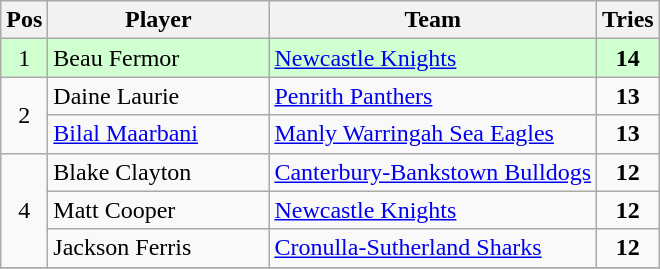<table class="wikitable" style="text-align: center;">
<tr>
<th>Pos</th>
<th width=140>Player</th>
<th>Team</th>
<th>Tries</th>
</tr>
<tr bgcolor="#d0ffd0">
<td rowspan = 1>1</td>
<td align="left">Beau Fermor</td>
<td align="left"> <a href='#'>Newcastle Knights</a></td>
<td><strong>14</strong></td>
</tr>
<tr>
<td rowspan = 2>2</td>
<td align="left">Daine Laurie</td>
<td align="left"> <a href='#'>Penrith Panthers</a></td>
<td><strong>13</strong></td>
</tr>
<tr>
<td align="left"><a href='#'>Bilal Maarbani</a></td>
<td align="left"> <a href='#'>Manly Warringah Sea Eagles</a></td>
<td><strong>13</strong></td>
</tr>
<tr>
<td rowspan = 3>4</td>
<td align="left">Blake Clayton</td>
<td align="left"> <a href='#'>Canterbury-Bankstown Bulldogs</a></td>
<td><strong>12</strong></td>
</tr>
<tr>
<td align="left">Matt Cooper</td>
<td align="left"> <a href='#'>Newcastle Knights</a></td>
<td><strong>12</strong></td>
</tr>
<tr>
<td align="left">Jackson Ferris</td>
<td align="left"> <a href='#'>Cronulla-Sutherland Sharks</a></td>
<td><strong>12</strong></td>
</tr>
<tr>
</tr>
</table>
